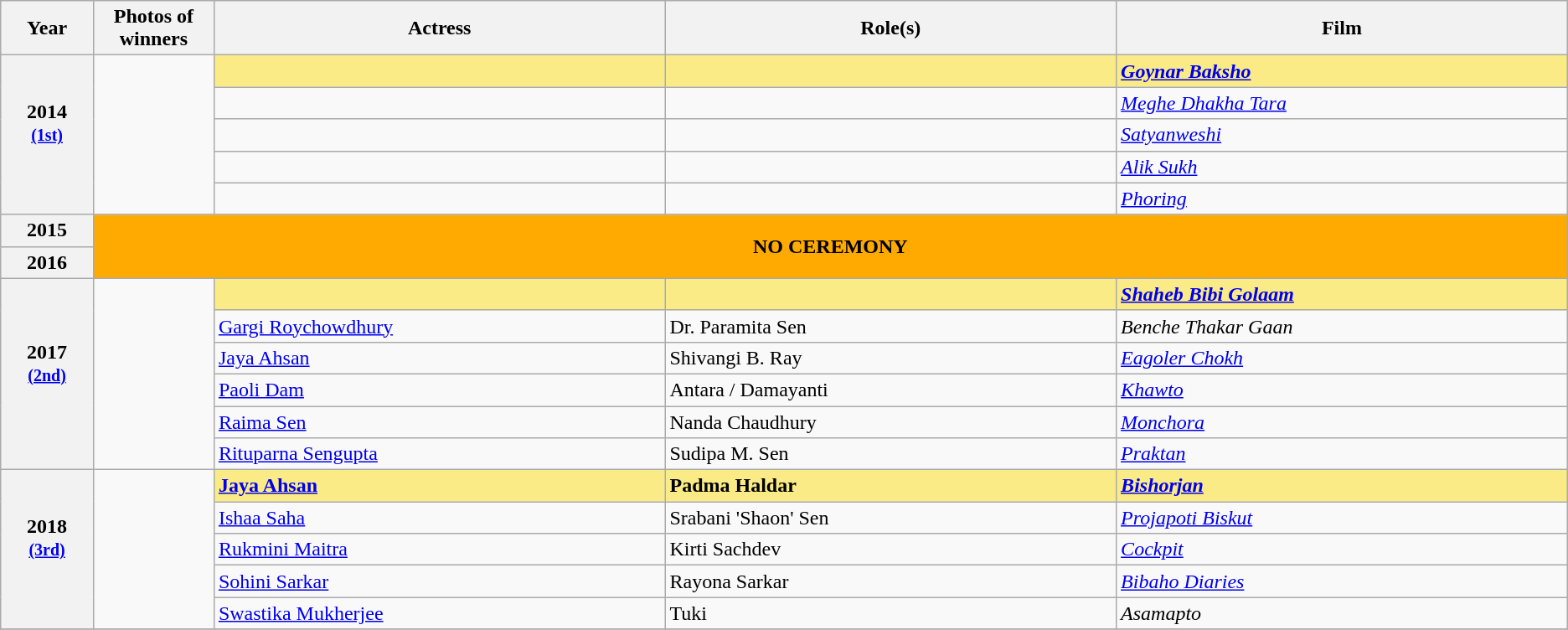<table class="wikitable sortable" style="text-align:left;">
<tr>
<th scope="col" style="width:3%; text-align:center;">Year</th>
<th scope="col" style="width:3%;text-align:center;">Photos of winners</th>
<th scope="col" style="width:15%;text-align:center;">Actress</th>
<th scope="col" style="width:15%;text-align:center;">Role(s)</th>
<th scope="col" style="width:15%;text-align:center;">Film</th>
</tr>
<tr>
<th scope="row" rowspan=5 style="text-align:center">2014<br><small><a href='#'>(1st)</a></small><br> <br> </th>
<td rowspan=5 style="text-align:center"></td>
<td style="background:#FAEB86;"><strong></strong> </td>
<td style="background:#FAEB86;"><strong></strong></td>
<td style="background:#FAEB86;"><strong><em><a href='#'>Goynar Baksho</a></em></strong></td>
</tr>
<tr>
<td></td>
<td></td>
<td><em><a href='#'>Meghe Dhakha Tara</a></em></td>
</tr>
<tr>
<td></td>
<td></td>
<td><em><a href='#'>Satyanweshi</a></em></td>
</tr>
<tr>
<td></td>
<td></td>
<td><em><a href='#'>Alik Sukh</a></em></td>
</tr>
<tr>
<td></td>
<td></td>
<td><em><a href='#'>Phoring</a></em></td>
</tr>
<tr>
<th scope="row" rowspan=1 style="text-align:center">2015</th>
<td colspan=5 rowspan= 2 style="background:#FFAA00; text-align:center"><strong>NO CEREMONY</strong></td>
</tr>
<tr>
<th scope="row" rowspan=1 style="text-align:center">2016</th>
</tr>
<tr>
<th scope="row" rowspan=6 style="text-align:center">2017<br><small><a href='#'>(2nd)</a></small><br> <br> </th>
<td rowspan=6 style="text-align:center"></td>
<td style="background:#FAEB86;"><strong></strong> </td>
<td style="background:#FAEB86;"><strong></strong></td>
<td style="background:#FAEB86;"><strong><em><a href='#'>Shaheb Bibi Golaam</a></em></strong></td>
</tr>
<tr>
<td><a href='#'>Gargi Roychowdhury</a></td>
<td>Dr. Paramita Sen</td>
<td><em>Benche Thakar Gaan</em></td>
</tr>
<tr>
<td><a href='#'>Jaya Ahsan</a></td>
<td>Shivangi B. Ray</td>
<td><em><a href='#'>Eagoler Chokh</a></em></td>
</tr>
<tr>
<td><a href='#'>Paoli Dam</a></td>
<td>Antara / Damayanti</td>
<td><em><a href='#'>Khawto</a></em></td>
</tr>
<tr>
<td><a href='#'>Raima Sen</a></td>
<td>Nanda Chaudhury</td>
<td><em><a href='#'>Monchora</a></em></td>
</tr>
<tr>
<td><a href='#'>Rituparna Sengupta</a></td>
<td>Sudipa M. Sen</td>
<td><em><a href='#'>Praktan</a></em></td>
</tr>
<tr>
<th scope="row" rowspan=5 style="text-align:center">2018<br><small><a href='#'>(3rd)</a></small><br> <br> </th>
<td rowspan=5 style="text-align:center"></td>
<td style="background:#FAEB86;"><strong><a href='#'>Jaya Ahsan</a></strong> </td>
<td style="background:#FAEB86;"><strong>Padma Haldar</strong></td>
<td style="background:#FAEB86;"><strong><em><a href='#'>Bishorjan</a></em></strong></td>
</tr>
<tr>
<td><a href='#'>Ishaa Saha</a></td>
<td>Srabani 'Shaon' Sen</td>
<td><em><a href='#'>Projapoti Biskut</a></em></td>
</tr>
<tr>
<td><a href='#'>Rukmini Maitra</a></td>
<td>Kirti Sachdev</td>
<td><em><a href='#'>Cockpit</a></em></td>
</tr>
<tr>
<td><a href='#'>Sohini Sarkar</a></td>
<td>Rayona Sarkar</td>
<td><em><a href='#'>Bibaho Diaries</a></em></td>
</tr>
<tr>
<td><a href='#'>Swastika Mukherjee</a></td>
<td>Tuki</td>
<td><em>Asamapto</em></td>
</tr>
<tr>
</tr>
</table>
